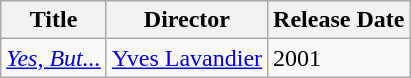<table class="wikitable">
<tr>
<th>Title</th>
<th>Director</th>
<th>Release Date</th>
</tr>
<tr>
<td><em><a href='#'>Yes, But...</a></em></td>
<td><a href='#'>Yves Lavandier</a></td>
<td>2001</td>
</tr>
</table>
